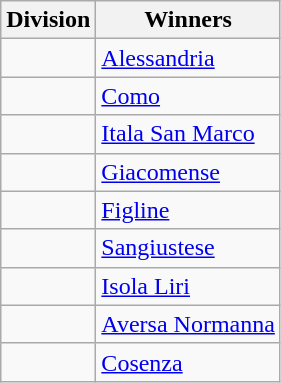<table class="wikitable">
<tr>
<th>Division</th>
<th>Winners</th>
</tr>
<tr>
<td></td>
<td><a href='#'>Alessandria</a></td>
</tr>
<tr>
<td></td>
<td><a href='#'>Como</a></td>
</tr>
<tr>
<td></td>
<td><a href='#'>Itala San Marco</a></td>
</tr>
<tr>
<td></td>
<td><a href='#'>Giacomense</a></td>
</tr>
<tr>
<td></td>
<td><a href='#'>Figline</a></td>
</tr>
<tr>
<td></td>
<td><a href='#'>Sangiustese</a></td>
</tr>
<tr>
<td></td>
<td><a href='#'>Isola Liri</a></td>
</tr>
<tr>
<td></td>
<td><a href='#'>Aversa Normanna</a></td>
</tr>
<tr>
<td></td>
<td><a href='#'>Cosenza</a></td>
</tr>
</table>
